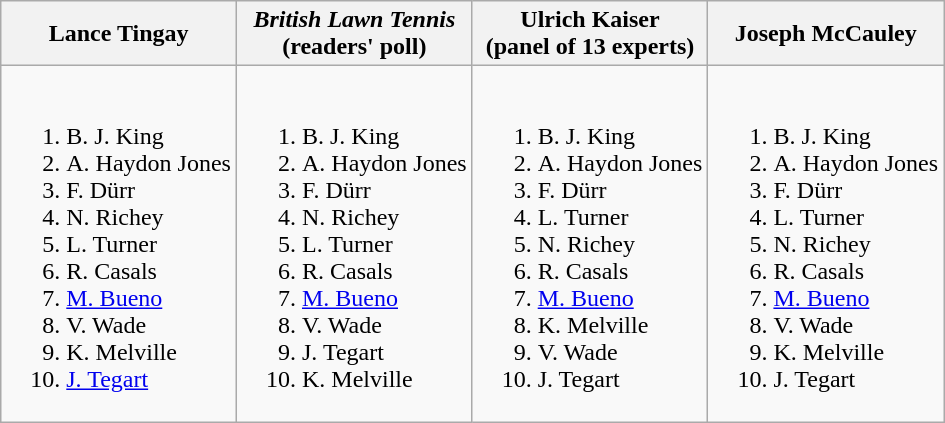<table class="wikitable">
<tr>
<th>Lance Tingay<strong></strong></th>
<th><em>British Lawn Tennis</em><br>(readers' poll)</th>
<th>Ulrich Kaiser<em></em><br>(panel of 13 experts)</th>
<th>Joseph McCauley</th>
</tr>
<tr style="vertical-align: top;">
<td style="white-space: nowrap;"><br><ol><li> B. J. King</li><li> A. Haydon Jones</li><li> F. Dürr</li><li> N. Richey</li><li> L. Turner</li><li> R. Casals</li><li> <a href='#'>M. Bueno</a></li><li> V. Wade</li><li> K. Melville</li><li> <a href='#'>J. Tegart</a></li></ol></td>
<td style="white-space: nowrap;"><br><ol><li> B. J. King</li><li> A. Haydon Jones</li><li> F. Dürr</li><li> N. Richey</li><li> L. Turner</li><li> R. Casals</li><li> <a href='#'>M. Bueno</a></li><li> V. Wade</li><li> J. Tegart</li><li> K. Melville</li></ol></td>
<td style="white-space: nowrap;"><br><ol><li> B. J. King</li><li> A. Haydon Jones</li><li> F. Dürr</li><li> L. Turner</li><li> N. Richey</li><li> R. Casals</li><li> <a href='#'>M. Bueno</a></li><li> K. Melville</li><li> V. Wade</li><li> J. Tegart</li></ol></td>
<td style="white-space: nowrap;"><br><ol><li> B. J. King</li><li> A. Haydon Jones</li><li> F. Dürr</li><li> L. Turner</li><li> N. Richey</li><li> R. Casals</li><li> <a href='#'>M. Bueno</a></li><li> V. Wade</li><li> K. Melville</li><li> J. Tegart</li></ol></td>
</tr>
</table>
